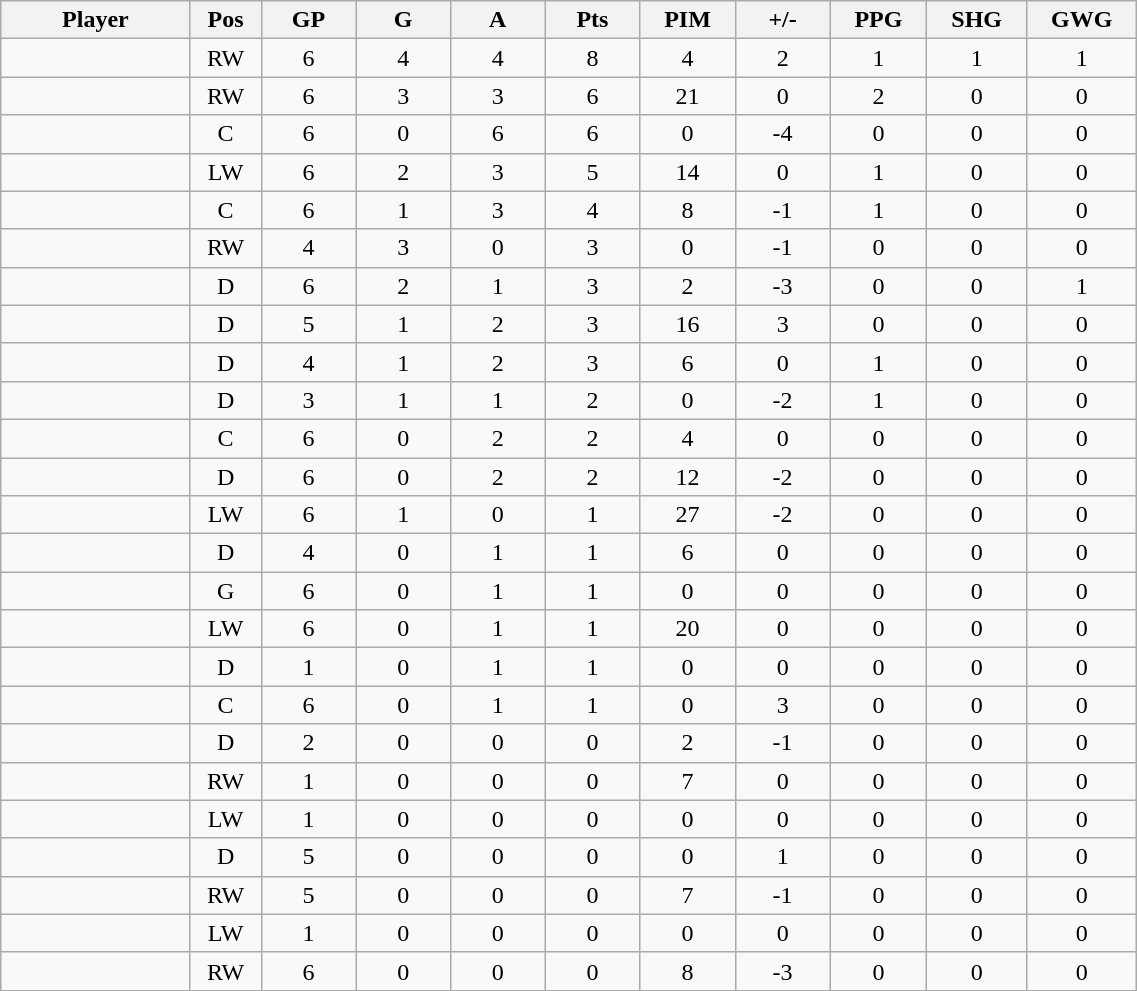<table class="wikitable sortable" width="60%">
<tr ALIGN="center">
<th bgcolor="#DDDDFF" width="10%">Player</th>
<th bgcolor="#DDDDFF" width="3%" title="Position">Pos</th>
<th bgcolor="#DDDDFF" width="5%" title="Games played">GP</th>
<th bgcolor="#DDDDFF" width="5%" title="Goals">G</th>
<th bgcolor="#DDDDFF" width="5%" title="Assists">A</th>
<th bgcolor="#DDDDFF" width="5%" title="Points">Pts</th>
<th bgcolor="#DDDDFF" width="5%" title="Penalties in Minutes">PIM</th>
<th bgcolor="#DDDDFF" width="5%" title="Plus/minus">+/-</th>
<th bgcolor="#DDDDFF" width="5%" title="Power play goals">PPG</th>
<th bgcolor="#DDDDFF" width="5%" title="Short-handed goals">SHG</th>
<th bgcolor="#DDDDFF" width="5%" title="Game-winning goals">GWG</th>
</tr>
<tr align="center">
<td align="right"></td>
<td>RW</td>
<td>6</td>
<td>4</td>
<td>4</td>
<td>8</td>
<td>4</td>
<td>2</td>
<td>1</td>
<td>1</td>
<td>1</td>
</tr>
<tr align="center">
<td align="right"></td>
<td>RW</td>
<td>6</td>
<td>3</td>
<td>3</td>
<td>6</td>
<td>21</td>
<td>0</td>
<td>2</td>
<td>0</td>
<td>0</td>
</tr>
<tr align="center">
<td align="right"></td>
<td>C</td>
<td>6</td>
<td>0</td>
<td>6</td>
<td>6</td>
<td>0</td>
<td>-4</td>
<td>0</td>
<td>0</td>
<td>0</td>
</tr>
<tr align="center">
<td align="right"></td>
<td>LW</td>
<td>6</td>
<td>2</td>
<td>3</td>
<td>5</td>
<td>14</td>
<td>0</td>
<td>1</td>
<td>0</td>
<td>0</td>
</tr>
<tr align="center">
<td align="right"></td>
<td>C</td>
<td>6</td>
<td>1</td>
<td>3</td>
<td>4</td>
<td>8</td>
<td>-1</td>
<td>1</td>
<td>0</td>
<td>0</td>
</tr>
<tr align="center">
<td align="right"></td>
<td>RW</td>
<td>4</td>
<td>3</td>
<td>0</td>
<td>3</td>
<td>0</td>
<td>-1</td>
<td>0</td>
<td>0</td>
<td>0</td>
</tr>
<tr align="center">
<td align="right"></td>
<td>D</td>
<td>6</td>
<td>2</td>
<td>1</td>
<td>3</td>
<td>2</td>
<td>-3</td>
<td>0</td>
<td>0</td>
<td>1</td>
</tr>
<tr align="center">
<td align="right"></td>
<td>D</td>
<td>5</td>
<td>1</td>
<td>2</td>
<td>3</td>
<td>16</td>
<td>3</td>
<td>0</td>
<td>0</td>
<td>0</td>
</tr>
<tr align="center">
<td align="right"></td>
<td>D</td>
<td>4</td>
<td>1</td>
<td>2</td>
<td>3</td>
<td>6</td>
<td>0</td>
<td>1</td>
<td>0</td>
<td>0</td>
</tr>
<tr align="center">
<td align="right"></td>
<td>D</td>
<td>3</td>
<td>1</td>
<td>1</td>
<td>2</td>
<td>0</td>
<td>-2</td>
<td>1</td>
<td>0</td>
<td>0</td>
</tr>
<tr align="center">
<td align="right"></td>
<td>C</td>
<td>6</td>
<td>0</td>
<td>2</td>
<td>2</td>
<td>4</td>
<td>0</td>
<td>0</td>
<td>0</td>
<td>0</td>
</tr>
<tr align="center">
<td align="right"></td>
<td>D</td>
<td>6</td>
<td>0</td>
<td>2</td>
<td>2</td>
<td>12</td>
<td>-2</td>
<td>0</td>
<td>0</td>
<td>0</td>
</tr>
<tr align="center">
<td align="right"></td>
<td>LW</td>
<td>6</td>
<td>1</td>
<td>0</td>
<td>1</td>
<td>27</td>
<td>-2</td>
<td>0</td>
<td>0</td>
<td>0</td>
</tr>
<tr align="center">
<td align="right"></td>
<td>D</td>
<td>4</td>
<td>0</td>
<td>1</td>
<td>1</td>
<td>6</td>
<td>0</td>
<td>0</td>
<td>0</td>
<td>0</td>
</tr>
<tr align="center">
<td align="right"></td>
<td>G</td>
<td>6</td>
<td>0</td>
<td>1</td>
<td>1</td>
<td>0</td>
<td>0</td>
<td>0</td>
<td>0</td>
<td>0</td>
</tr>
<tr align="center">
<td align="right"></td>
<td>LW</td>
<td>6</td>
<td>0</td>
<td>1</td>
<td>1</td>
<td>20</td>
<td>0</td>
<td>0</td>
<td>0</td>
<td>0</td>
</tr>
<tr align="center">
<td align="right"></td>
<td>D</td>
<td>1</td>
<td>0</td>
<td>1</td>
<td>1</td>
<td>0</td>
<td>0</td>
<td>0</td>
<td>0</td>
<td>0</td>
</tr>
<tr align="center">
<td align="right"></td>
<td>C</td>
<td>6</td>
<td>0</td>
<td>1</td>
<td>1</td>
<td>0</td>
<td>3</td>
<td>0</td>
<td>0</td>
<td>0</td>
</tr>
<tr align="center">
<td align="right"></td>
<td>D</td>
<td>2</td>
<td>0</td>
<td>0</td>
<td>0</td>
<td>2</td>
<td>-1</td>
<td>0</td>
<td>0</td>
<td>0</td>
</tr>
<tr align="center">
<td align="right"></td>
<td>RW</td>
<td>1</td>
<td>0</td>
<td>0</td>
<td>0</td>
<td>7</td>
<td>0</td>
<td>0</td>
<td>0</td>
<td>0</td>
</tr>
<tr align="center">
<td align="right"></td>
<td>LW</td>
<td>1</td>
<td>0</td>
<td>0</td>
<td>0</td>
<td>0</td>
<td>0</td>
<td>0</td>
<td>0</td>
<td>0</td>
</tr>
<tr align="center">
<td align="right"></td>
<td>D</td>
<td>5</td>
<td>0</td>
<td>0</td>
<td>0</td>
<td>0</td>
<td>1</td>
<td>0</td>
<td>0</td>
<td>0</td>
</tr>
<tr align="center">
<td align="right"></td>
<td>RW</td>
<td>5</td>
<td>0</td>
<td>0</td>
<td>0</td>
<td>7</td>
<td>-1</td>
<td>0</td>
<td>0</td>
<td>0</td>
</tr>
<tr align="center">
<td align="right"></td>
<td>LW</td>
<td>1</td>
<td>0</td>
<td>0</td>
<td>0</td>
<td>0</td>
<td>0</td>
<td>0</td>
<td>0</td>
<td>0</td>
</tr>
<tr align="center">
<td align="right"></td>
<td>RW</td>
<td>6</td>
<td>0</td>
<td>0</td>
<td>0</td>
<td>8</td>
<td>-3</td>
<td>0</td>
<td>0</td>
<td>0</td>
</tr>
</table>
